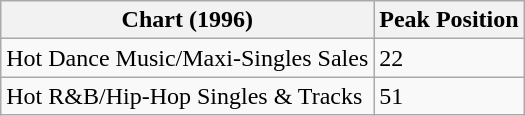<table class="wikitable">
<tr>
<th align="left">Chart (1996)</th>
<th align="left">Peak Position</th>
</tr>
<tr>
<td align="left">Hot Dance Music/Maxi-Singles Sales</td>
<td align="left">22</td>
</tr>
<tr>
<td align="left">Hot R&B/Hip-Hop Singles & Tracks</td>
<td align="left">51</td>
</tr>
</table>
